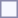<table style="border:1px solid #8888aa; background-color:#f7f8ff; padding:5px; font-size:95%; margin: 0px 12px 12px 0px;">
</table>
